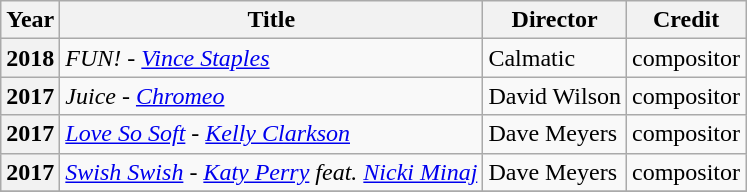<table class="wikitable plainrowheaders sortable">
<tr>
<th scope="col">Year</th>
<th scope="col">Title</th>
<th scope="col">Director</th>
<th scope="col">Credit</th>
</tr>
<tr>
<th scope="row">2018</th>
<td><em>FUN!</em> - <em><a href='#'>Vince Staples</a></em></td>
<td>Calmatic</td>
<td>compositor</td>
</tr>
<tr>
<th scope="row">2017</th>
<td><em>Juice</em> - <em><a href='#'>Chromeo</a></em></td>
<td>David Wilson</td>
<td>compositor</td>
</tr>
<tr>
<th scope="row">2017</th>
<td><em><a href='#'>Love So Soft</a></em> - <em><a href='#'>Kelly Clarkson</a></em></td>
<td>Dave Meyers</td>
<td>compositor</td>
</tr>
<tr>
<th scope="row">2017</th>
<td><em><a href='#'>Swish Swish</a></em> - <em><a href='#'>Katy Perry</a> feat. <a href='#'>Nicki Minaj</a></em></td>
<td>Dave Meyers</td>
<td>compositor</td>
</tr>
<tr>
</tr>
</table>
